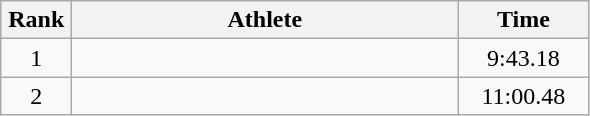<table class=wikitable style="text-align:center">
<tr>
<th width=40>Rank</th>
<th width=250>Athlete</th>
<th width=80>Time</th>
</tr>
<tr>
<td>1</td>
<td align=left></td>
<td>9:43.18</td>
</tr>
<tr>
<td>2</td>
<td align=left></td>
<td>11:00.48</td>
</tr>
</table>
